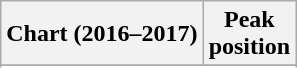<table class="wikitable sortable plainrowheaders">
<tr>
<th align="left">Chart (2016–2017)</th>
<th align="center">Peak<br>position</th>
</tr>
<tr>
</tr>
<tr>
</tr>
<tr>
</tr>
<tr>
</tr>
</table>
